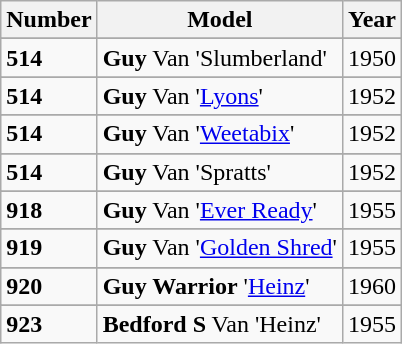<table class="wikitable sortable">
<tr>
<th>Number</th>
<th class="unsortable">Model</th>
<th>Year</th>
</tr>
<tr>
</tr>
<tr>
<td><strong>514</strong></td>
<td><strong>Guy</strong> Van 'Slumberland'</td>
<td>1950</td>
</tr>
<tr>
</tr>
<tr>
<td><strong>514</strong></td>
<td><strong>Guy</strong> Van '<a href='#'>Lyons</a>'</td>
<td>1952</td>
</tr>
<tr>
</tr>
<tr>
<td><strong>514</strong></td>
<td><strong>Guy</strong> Van '<a href='#'>Weetabix</a>'</td>
<td>1952</td>
</tr>
<tr>
</tr>
<tr>
<td><strong>514</strong></td>
<td><strong>Guy</strong> Van 'Spratts'</td>
<td>1952</td>
</tr>
<tr>
</tr>
<tr>
<td><strong>918</strong></td>
<td><strong>Guy</strong> Van '<a href='#'>Ever Ready</a>'</td>
<td>1955</td>
</tr>
<tr>
</tr>
<tr>
<td><strong>919</strong></td>
<td><strong>Guy</strong> Van '<a href='#'>Golden Shred</a>'</td>
<td>1955</td>
</tr>
<tr>
</tr>
<tr>
<td><strong>920</strong></td>
<td><strong>Guy Warrior</strong> '<a href='#'>Heinz</a>'</td>
<td>1960</td>
</tr>
<tr>
</tr>
<tr>
<td><strong>923</strong></td>
<td><strong>Bedford S</strong> Van 'Heinz'</td>
<td>1955</td>
</tr>
</table>
